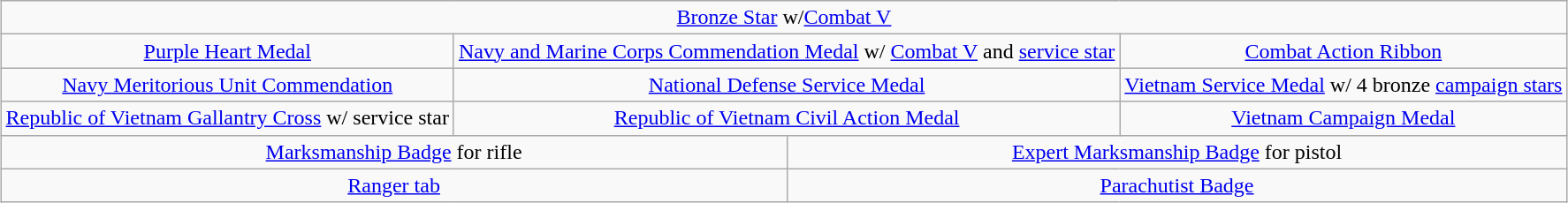<table class=wikitable style="margin:1em auto; text-align:center;">
<tr>
<td colspan=4 style=text-align:center;><a href='#'>Bronze Star</a> w/<a href='#'>Combat V</a></td>
</tr>
<tr>
<td><a href='#'>Purple Heart Medal</a></td>
<td colspan=2><a href='#'>Navy and Marine Corps Commendation Medal</a> w/ <a href='#'>Combat V</a> and <a href='#'>service star</a></td>
<td><a href='#'>Combat Action Ribbon</a></td>
</tr>
<tr>
<td><a href='#'>Navy Meritorious Unit Commendation</a></td>
<td colspan=2><a href='#'>National Defense Service Medal</a></td>
<td><a href='#'>Vietnam Service Medal</a> w/ 4 bronze <a href='#'>campaign stars</a></td>
</tr>
<tr>
<td><a href='#'>Republic of Vietnam Gallantry Cross</a> w/ service star</td>
<td colspan=2><a href='#'>Republic of Vietnam Civil Action Medal</a></td>
<td><a href='#'>Vietnam Campaign Medal</a></td>
</tr>
<tr>
<td colspan=2><a href='#'>Marksmanship Badge</a> for rifle</td>
<td colspan=2 style=text-align:center;><a href='#'>Expert Marksmanship Badge</a> for pistol</td>
</tr>
<tr>
<td colspan=2><a href='#'>Ranger tab</a></td>
<td colspan=2 style=text-align:center;><a href='#'>Parachutist Badge</a></td>
</tr>
</table>
